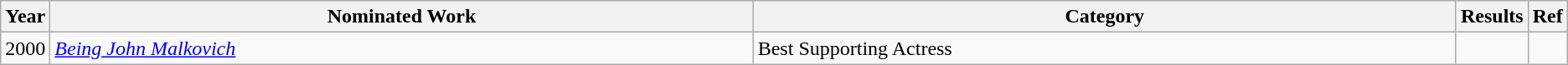<table class="wikitable">
<tr>
<th scope="col" style="width:1em;">Year</th>
<th scope="col" style="width:35em;">Nominated Work</th>
<th scope="col" style="width:35em;">Category</th>
<th scope="col" style="width:1em;">Results</th>
<th scope="col" style="width:1em;">Ref</th>
</tr>
<tr>
<td>2000</td>
<td><em><a href='#'>Being John Malkovich</a></em></td>
<td>Best Supporting Actress</td>
<td></td>
<td></td>
</tr>
</table>
